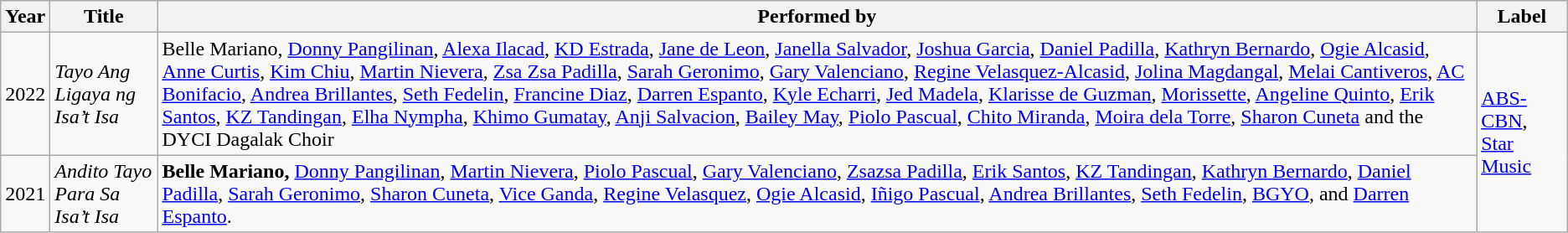<table class="wikitable">
<tr>
<th>Year</th>
<th>Title</th>
<th>Performed by</th>
<th>Label</th>
</tr>
<tr>
<td>2022</td>
<td><em>Tayo Ang Ligaya ng Isa’t Isa</em></td>
<td>Belle Mariano, <a href='#'>Donny Pangilinan</a>, <a href='#'>Alexa Ilacad</a>, <a href='#'>KD Estrada</a>, <a href='#'>Jane de Leon</a>, <a href='#'>Janella Salvador</a>, <a href='#'>Joshua Garcia</a>, <a href='#'>Daniel Padilla</a>, <a href='#'>Kathryn Bernardo</a>, <a href='#'>Ogie Alcasid</a>, <a href='#'>Anne Curtis</a>, <a href='#'>Kim Chiu</a>, <a href='#'>Martin Nievera</a>, <a href='#'>Zsa Zsa Padilla</a>, <a href='#'>Sarah Geronimo</a>, <a href='#'>Gary Valenciano</a>, <a href='#'>Regine Velasquez-Alcasid</a>, <a href='#'>Jolina Magdangal</a>, <a href='#'>Melai Cantiveros</a>, <a href='#'>AC Bonifacio</a>, <a href='#'>Andrea Brillantes</a>, <a href='#'>Seth Fedelin</a>, <a href='#'>Francine Diaz</a>, <a href='#'>Darren Espanto</a>, <a href='#'>Kyle Echarri</a>, <a href='#'>Jed Madela</a>, <a href='#'>Klarisse de Guzman</a>, <a href='#'>Morissette</a>, <a href='#'>Angeline Quinto</a>, <a href='#'>Erik Santos</a>, <a href='#'>KZ Tandingan</a>, <a href='#'>Elha Nympha</a>, <a href='#'>Khimo Gumatay</a>, <a href='#'>Anji Salvacion</a>, <a href='#'>Bailey May</a>, <a href='#'>Piolo Pascual</a>, <a href='#'>Chito Miranda</a>, <a href='#'>Moira dela Torre</a>, <a href='#'>Sharon Cuneta</a> and the DYCI Dagalak Choir</td>
<td rowspan="2"><a href='#'>ABS-CBN</a>, <a href='#'>Star Music</a></td>
</tr>
<tr>
<td>2021</td>
<td><em>Andito Tayo Para Sa Isa’t Isa</em></td>
<td><strong>Belle Mariano,</strong> <a href='#'>Donny Pangilinan</a>, <a href='#'>Martin Nievera</a>, <a href='#'>Piolo Pascual</a>, <a href='#'>Gary Valenciano</a>, <a href='#'>Zsazsa Padilla</a>, <a href='#'>Erik Santos</a>, <a href='#'>KZ Tandingan</a>, <a href='#'>Kathryn Bernardo</a>, <a href='#'>Daniel Padilla</a>, <a href='#'>Sarah Geronimo</a>, <a href='#'>Sharon Cuneta</a>, <a href='#'>Vice Ganda</a>, <a href='#'>Regine Velasquez</a>, <a href='#'>Ogie Alcasid</a>, <a href='#'>Iñigo Pascual</a>, <a href='#'>Andrea Brillantes</a>, <a href='#'>Seth Fedelin</a>, <a href='#'>BGYO</a>, and <a href='#'>Darren Espanto</a>.</td>
</tr>
</table>
